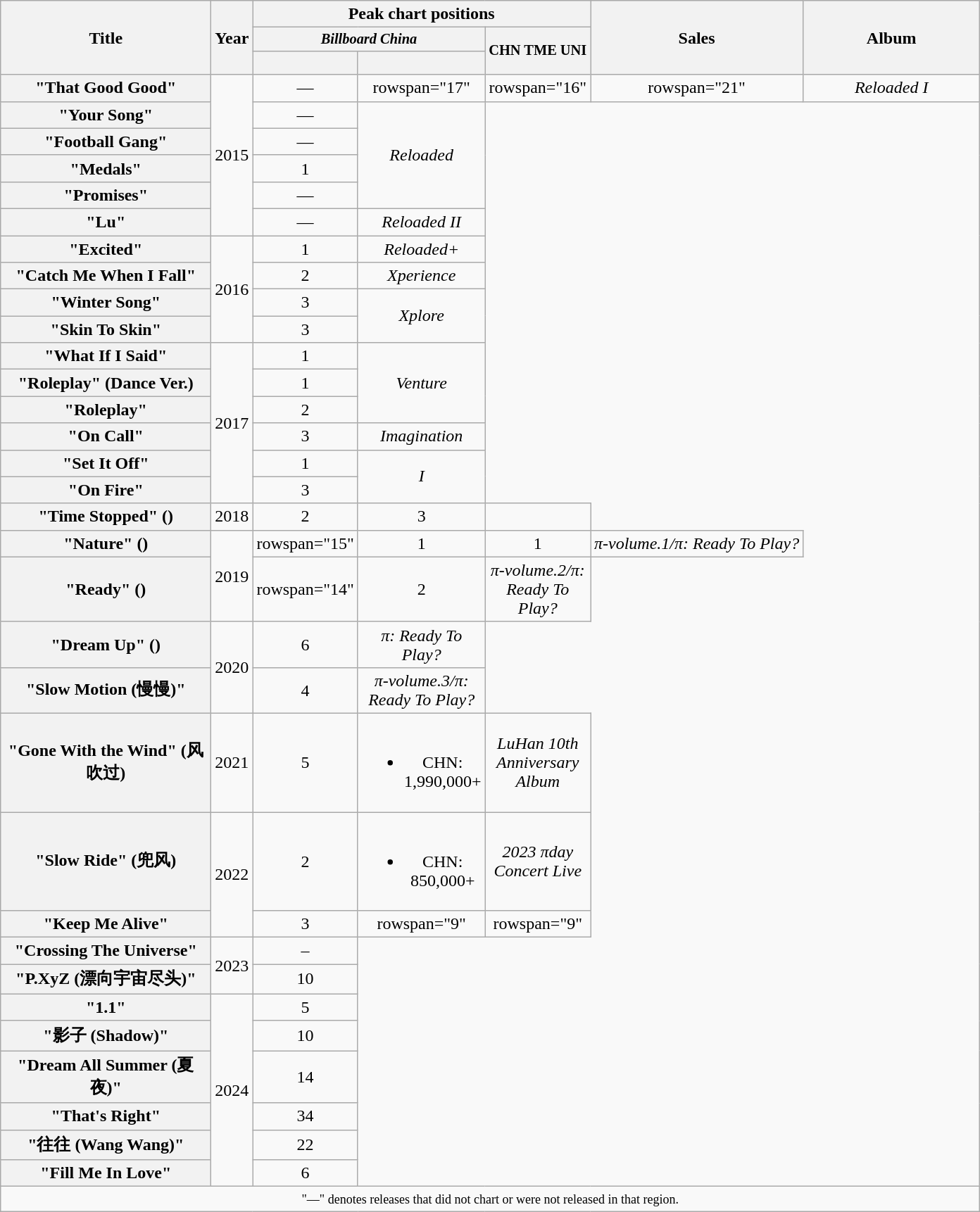<table class="wikitable plainrowheaders" style="text-align:center;">
<tr>
<th scope="col" rowspan="3" style="width:12em;">Title</th>
<th scope="col" rowspan="3" style="width:1em;">Year</th>
<th colspan="3" scope="col">Peak chart positions</th>
<th rowspan="3">Sales</th>
<th scope="col" rowspan="3" style="width:10em;">Album</th>
</tr>
<tr>
<th scope="col" style="width:2.5em; font-size:85%" colspan="2"><em>Billboard China</em></th>
<th scope="col" style="width:2.5em; font-size:85%" rowspan="2">CHN TME UNI<br></th>
</tr>
<tr>
<th style="width:2.5em; font-size:85%"><a href='#'></a><br></th>
<th style="width:2.5em; font-size:85%"><a href='#'></a><br></th>
</tr>
<tr>
<th scope="row">"That Good Good"</th>
<td rowspan="6">2015</td>
<td>—</td>
<td>rowspan="17" </td>
<td>rowspan="16" </td>
<td>rowspan="21" </td>
<td><em>Reloaded I</em></td>
</tr>
<tr>
<th scope="row">"Your Song"</th>
<td>—</td>
<td rowspan="4"><em>Reloaded</em></td>
</tr>
<tr>
<th scope="row">"Football Gang"</th>
<td>—</td>
</tr>
<tr>
<th scope="row">"Medals"</th>
<td>1</td>
</tr>
<tr>
<th scope="row">"Promises"</th>
<td>—</td>
</tr>
<tr>
<th scope="row">"Lu"</th>
<td>—</td>
<td><em>Reloaded II</em></td>
</tr>
<tr>
<th scope="row">"Excited"</th>
<td rowspan="4">2016</td>
<td>1</td>
<td><em>Reloaded+</em></td>
</tr>
<tr>
<th scope="row">"Catch Me When I Fall"</th>
<td>2</td>
<td><em>Xperience</em></td>
</tr>
<tr>
<th scope="row">"Winter Song"</th>
<td>3</td>
<td rowspan="2"><em>Xplore</em></td>
</tr>
<tr>
<th scope="row">"Skin To Skin"</th>
<td>3</td>
</tr>
<tr>
<th scope="row">"What If I Said"</th>
<td rowspan="6">2017</td>
<td>1</td>
<td rowspan="3"><em>Venture</em></td>
</tr>
<tr>
<th scope="row">"Roleplay" (Dance Ver.)</th>
<td>1</td>
</tr>
<tr>
<th scope="row">"Roleplay"</th>
<td>2</td>
</tr>
<tr>
<th scope="row">"On Call"</th>
<td>3</td>
<td><em>Imagination</em></td>
</tr>
<tr>
<th scope ="row">"Set It Off"</th>
<td>1</td>
<td rowspan="2"><em>I</em></td>
</tr>
<tr>
<th scope="row">"On Fire"</th>
<td>3</td>
</tr>
<tr>
<th scope="row">"Time Stopped" ()</th>
<td>2018</td>
<td>2</td>
<td>3</td>
<td></td>
</tr>
<tr>
<th scope="row">"Nature" ()</th>
<td rowspan="2">2019</td>
<td>rowspan="15" </td>
<td>1</td>
<td>1</td>
<td><em>π-volume.1/π: Ready To Play?</em></td>
</tr>
<tr>
<th scope="row">"Ready" ()</th>
<td>rowspan="14" </td>
<td>2</td>
<td><em>π-volume.2/π: Ready To Play?</em></td>
</tr>
<tr>
<th scope="row">"Dream Up" ()</th>
<td rowspan="2">2020</td>
<td>6</td>
<td><em>π: Ready To Play?</em></td>
</tr>
<tr>
<th scope="row">"Slow Motion (慢慢)"</th>
<td>4</td>
<td><em>π-volume.3/π: Ready To Play?</em></td>
</tr>
<tr>
<th scope="row">"Gone With the Wind" (风吹过)</th>
<td>2021</td>
<td>5</td>
<td><br><ul><li>CHN: 1,990,000+</li></ul></td>
<td><em>LuHan 10th Anniversary Album</em></td>
</tr>
<tr>
<th scope="row">"Slow Ride" (兜风)</th>
<td rowspan="2">2022</td>
<td>2</td>
<td><br><ul><li>CHN: 850,000+</li></ul></td>
<td><em>2023 πday Concert Live</em></td>
</tr>
<tr>
<th scope="row">"Keep Me Alive"</th>
<td>3</td>
<td>rowspan="9" </td>
<td>rowspan="9" </td>
</tr>
<tr>
<th scope="row">"Crossing The Universe"</th>
<td rowspan="2">2023</td>
<td>–</td>
</tr>
<tr>
<th scope="row">"P.XyZ (漂向宇宙尽头)"</th>
<td>10</td>
</tr>
<tr>
<th scope="row">"1.1"</th>
<td rowspan="6">2024</td>
<td>5</td>
</tr>
<tr>
<th scope="row">"影子 (Shadow)"</th>
<td>10</td>
</tr>
<tr>
<th scope="row">"Dream All Summer (夏夜)"</th>
<td>14</td>
</tr>
<tr>
<th scope="row">"That's Right"</th>
<td>34</td>
</tr>
<tr>
<th scope="row">"往往 (Wang Wang)"</th>
<td>22</td>
</tr>
<tr>
<th scope="row">"Fill Me In Love"</th>
<td>6</td>
</tr>
<tr>
<td colspan="7" style="font-size:90%"><small>"—" denotes releases that did not chart or were not released in that region.</small></td>
</tr>
</table>
